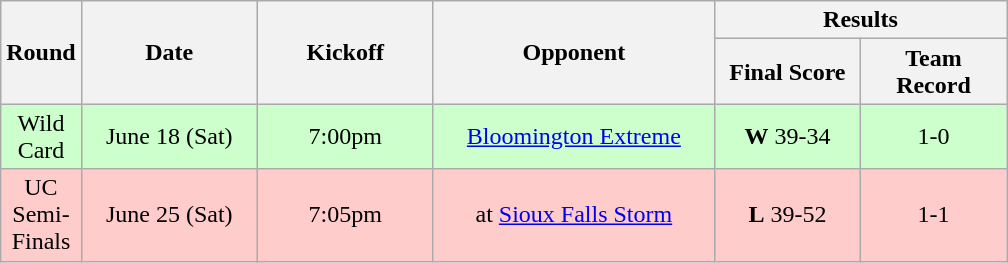<table class="wikitable">
<tr>
<th rowspan="2" width="40">Round</th>
<th rowspan="2" width="110">Date</th>
<th rowspan="2" width="110">Kickoff</th>
<th rowspan="2" width="180">Opponent</th>
<th colspan="2" width="180">Results</th>
</tr>
<tr>
<th width="90">Final Score</th>
<th width="90">Team Record</th>
</tr>
<tr align="center" bgcolor="#CCFFCC">
<td align="center">Wild Card</td>
<td align="center">June 18 (Sat)</td>
<td align="center">7:00pm</td>
<td align="center"><a href='#'>Bloomington Extreme</a></td>
<td align="center"><strong>W</strong> 39-34</td>
<td align="center">1-0</td>
</tr>
<tr align="center" bgcolor="#FFCCCC">
<td align="center">UC Semi-Finals</td>
<td align="center">June 25 (Sat)</td>
<td align="center">7:05pm</td>
<td align="center">at <a href='#'>Sioux Falls Storm</a></td>
<td align="center"><strong>L</strong> 39-52</td>
<td align="center">1-1</td>
</tr>
</table>
